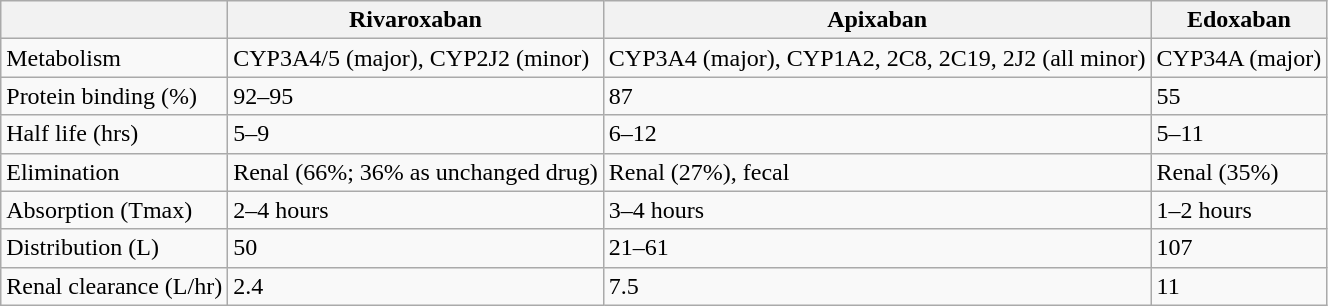<table class="wikitable">
<tr>
<th></th>
<th>Rivaroxaban</th>
<th>Apixaban</th>
<th>Edoxaban</th>
</tr>
<tr>
<td>Metabolism</td>
<td>CYP3A4/5 (major), CYP2J2 (minor)</td>
<td>CYP3A4 (major), CYP1A2, 2C8, 2C19, 2J2 (all minor)</td>
<td>CYP34A (major)</td>
</tr>
<tr>
<td>Protein binding (%)</td>
<td>92–95</td>
<td>87</td>
<td>55</td>
</tr>
<tr>
<td>Half life (hrs)</td>
<td>5–9</td>
<td>6–12</td>
<td>5–11</td>
</tr>
<tr>
<td>Elimination</td>
<td>Renal (66%; 36% as unchanged drug)</td>
<td>Renal (27%), fecal</td>
<td>Renal (35%)</td>
</tr>
<tr>
<td>Absorption (Tmax)</td>
<td>2–4 hours</td>
<td>3–4 hours</td>
<td>1–2 hours</td>
</tr>
<tr>
<td>Distribution (L)</td>
<td>50</td>
<td>21–61</td>
<td>107</td>
</tr>
<tr>
<td>Renal clearance (L/hr)</td>
<td>2.4</td>
<td>7.5</td>
<td>11</td>
</tr>
</table>
